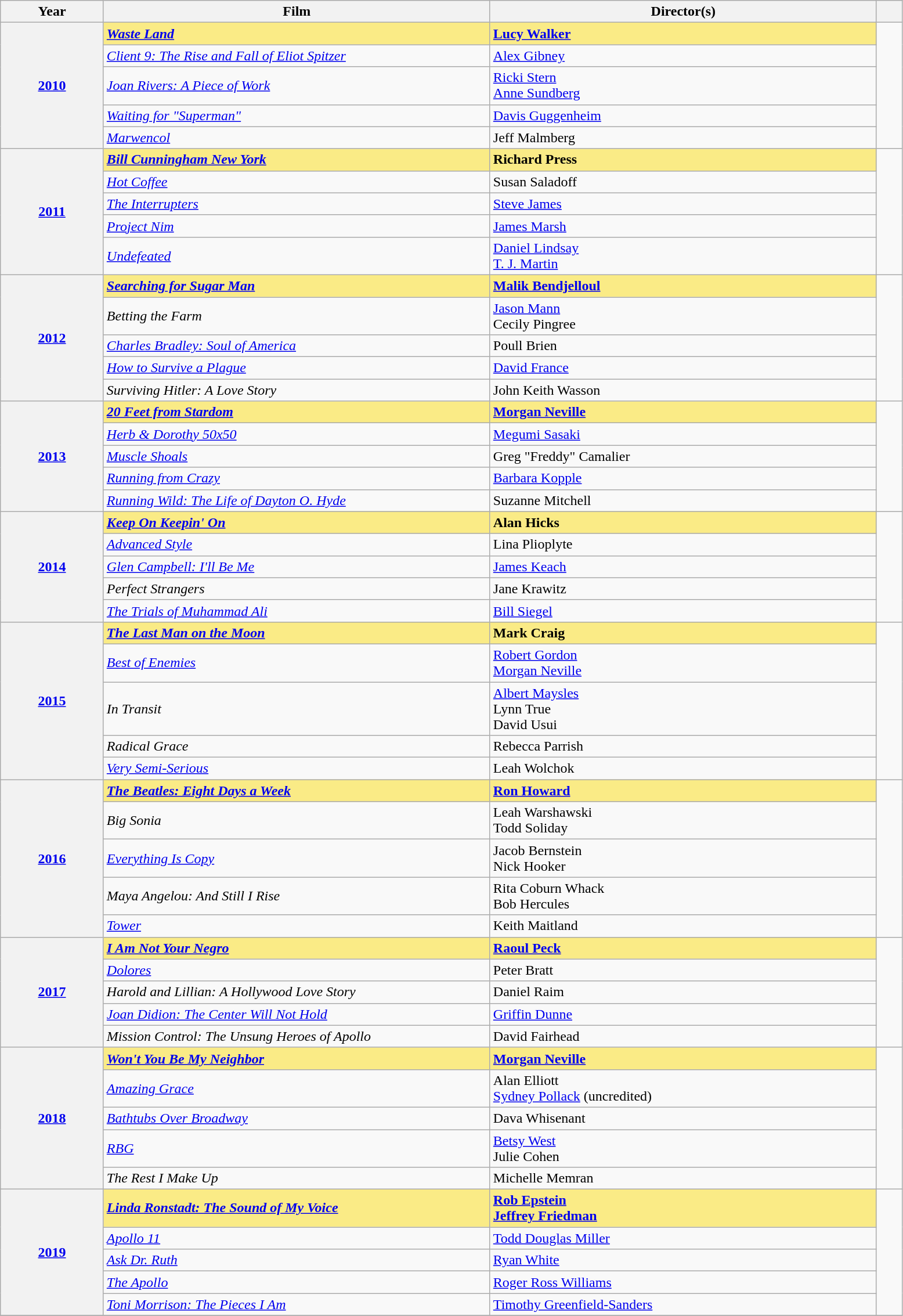<table class="wikitable">
<tr>
<th scope="col" style="width:8%;">Year</th>
<th scope="col" style="width:30%;">Film</th>
<th scope="col" style="width:30%;">Director(s)</th>
<th scope="col" style="width:2%;" class="unsortable"></th>
</tr>
<tr>
<th scope="row" rowspan=5 style="text-align:center;"><a href='#'>2010</a><br></th>
<td style="background:#FAEB86;"><strong><em><a href='#'>Waste Land</a></em></strong></td>
<td style="background:#FAEB86;"><strong><a href='#'>Lucy Walker</a></strong></td>
<td rowspan="5"></td>
</tr>
<tr>
<td><em><a href='#'>Client 9: The Rise and Fall of Eliot Spitzer</a></em></td>
<td><a href='#'>Alex Gibney</a></td>
</tr>
<tr>
<td><em><a href='#'>Joan Rivers: A Piece of Work</a></em></td>
<td><a href='#'>Ricki Stern</a> <br> <a href='#'>Anne Sundberg</a></td>
</tr>
<tr>
<td><em><a href='#'>Waiting for "Superman"</a></em></td>
<td><a href='#'>Davis Guggenheim</a></td>
</tr>
<tr>
<td><em><a href='#'>Marwencol</a></em></td>
<td>Jeff Malmberg</td>
</tr>
<tr>
<th scope="row" rowspan=5 style="text-align:center;"><a href='#'>2011</a><br></th>
<td style="background:#FAEB86;"><strong><em><a href='#'>Bill Cunningham New York</a></em></strong></td>
<td style="background:#FAEB86;"><strong>Richard Press</strong></td>
<td rowspan="5"></td>
</tr>
<tr>
<td><em><a href='#'>Hot Coffee</a></em></td>
<td>Susan Saladoff</td>
</tr>
<tr>
<td><em><a href='#'>The Interrupters</a></em></td>
<td><a href='#'>Steve James</a></td>
</tr>
<tr>
<td><em><a href='#'>Project Nim</a></em></td>
<td><a href='#'>James Marsh</a></td>
</tr>
<tr>
<td><em><a href='#'>Undefeated</a></em></td>
<td><a href='#'>Daniel Lindsay</a> <br> <a href='#'>T. J. Martin</a></td>
</tr>
<tr>
<th scope="row" rowspan=5 style="text-align:center;"><a href='#'>2012</a><br></th>
<td style="background:#FAEB86;"><strong><em><a href='#'>Searching for Sugar Man</a></em></strong></td>
<td style="background:#FAEB86;"><strong><a href='#'>Malik Bendjelloul</a></strong></td>
<td rowspan="5"></td>
</tr>
<tr>
<td><em>Betting the Farm</em></td>
<td><a href='#'>Jason Mann</a> <br> Cecily Pingree</td>
</tr>
<tr>
<td><em><a href='#'>Charles Bradley: Soul of America</a></em></td>
<td>Poull Brien</td>
</tr>
<tr>
<td><em><a href='#'>How to Survive a Plague</a></em></td>
<td><a href='#'>David France</a></td>
</tr>
<tr>
<td><em>Surviving Hitler: A Love Story</em></td>
<td>John Keith Wasson</td>
</tr>
<tr>
<th scope="row" rowspan=5 style="text-align:center;"><a href='#'>2013</a><br></th>
<td style="background:#FAEB86;"><strong><em><a href='#'>20 Feet from Stardom</a></em></strong></td>
<td style="background:#FAEB86;"><strong><a href='#'>Morgan Neville</a></strong></td>
<td rowspan="5"></td>
</tr>
<tr>
<td><em><a href='#'>Herb & Dorothy 50x50</a></em></td>
<td><a href='#'>Megumi Sasaki</a></td>
</tr>
<tr>
<td><em><a href='#'>Muscle Shoals</a></em></td>
<td>Greg "Freddy" Camalier</td>
</tr>
<tr>
<td><em><a href='#'>Running from Crazy</a></em></td>
<td><a href='#'>Barbara Kopple</a></td>
</tr>
<tr>
<td><em><a href='#'>Running Wild: The Life of Dayton O. Hyde</a></em></td>
<td>Suzanne Mitchell</td>
</tr>
<tr>
<th scope="row" rowspan=5 style="text-align:center;"><a href='#'>2014</a><br></th>
<td style="background:#FAEB86;"><strong><em><a href='#'>Keep On Keepin' On</a></em></strong></td>
<td style="background:#FAEB86;"><strong>Alan Hicks</strong></td>
<td rowspan="5"></td>
</tr>
<tr>
<td><em><a href='#'>Advanced Style</a></em></td>
<td>Lina Plioplyte</td>
</tr>
<tr>
<td><em><a href='#'>Glen Campbell: I'll Be Me</a></em></td>
<td><a href='#'>James Keach</a></td>
</tr>
<tr>
<td><em>Perfect Strangers</em></td>
<td>Jane Krawitz</td>
</tr>
<tr>
<td><em><a href='#'>The Trials of Muhammad Ali</a></em></td>
<td><a href='#'>Bill Siegel</a></td>
</tr>
<tr>
<th scope="row" rowspan=5 style="text-align:center;"><a href='#'>2015</a><br></th>
<td style="background:#FAEB86;"><strong><em><a href='#'>The Last Man on the Moon</a></em></strong></td>
<td style="background:#FAEB86;"><strong>Mark Craig</strong></td>
<td rowspan="5"></td>
</tr>
<tr>
<td><em><a href='#'>Best of Enemies</a></em></td>
<td><a href='#'>Robert Gordon</a> <br> <a href='#'>Morgan Neville</a></td>
</tr>
<tr>
<td><em>In Transit</em></td>
<td><a href='#'>Albert Maysles</a> <br> Lynn True <br> David Usui</td>
</tr>
<tr>
<td><em>Radical Grace</em></td>
<td>Rebecca Parrish</td>
</tr>
<tr>
<td><em><a href='#'>Very Semi-Serious</a></em></td>
<td>Leah Wolchok</td>
</tr>
<tr>
<th scope="row" rowspan=5 style="text-align:center;"><a href='#'>2016</a><br></th>
<td style="background:#FAEB86;"><strong><em><a href='#'>The Beatles: Eight Days a Week</a></em></strong></td>
<td style="background:#FAEB86;"><strong><a href='#'>Ron Howard</a></strong></td>
<td rowspan="5"></td>
</tr>
<tr>
<td><em>Big Sonia</em></td>
<td>Leah Warshawski <br> Todd Soliday</td>
</tr>
<tr>
<td><em><a href='#'>Everything Is Copy</a></em></td>
<td>Jacob Bernstein <br> Nick Hooker</td>
</tr>
<tr>
<td><em>Maya Angelou: And Still I Rise</em></td>
<td>Rita Coburn Whack <br> Bob Hercules</td>
</tr>
<tr>
<td><em><a href='#'>Tower</a></em></td>
<td>Keith Maitland</td>
</tr>
<tr>
<th scope="row" rowspan=5 style="text-align:center;"><a href='#'>2017</a><br></th>
<td style="background:#FAEB86;"><strong><em><a href='#'>I Am Not Your Negro</a></em></strong></td>
<td style="background:#FAEB86;"><strong><a href='#'>Raoul Peck</a></strong></td>
<td rowspan="5"></td>
</tr>
<tr>
<td><em><a href='#'>Dolores</a></em></td>
<td>Peter Bratt</td>
</tr>
<tr>
<td><em>Harold and Lillian: A Hollywood Love Story</em></td>
<td>Daniel Raim</td>
</tr>
<tr>
<td><em><a href='#'>Joan Didion: The Center Will Not Hold</a></em></td>
<td><a href='#'>Griffin Dunne</a></td>
</tr>
<tr>
<td><em>Mission Control: The Unsung Heroes of Apollo</em></td>
<td>David Fairhead</td>
</tr>
<tr>
<th scope="row" rowspan=5 style="text-align:center;"><a href='#'>2018</a><br></th>
<td style="background:#FAEB86;"><strong><em><a href='#'>Won't You Be My Neighbor</a></em></strong></td>
<td style="background:#FAEB86;"><strong><a href='#'>Morgan Neville</a></strong></td>
<td rowspan="5"></td>
</tr>
<tr>
<td><em><a href='#'>Amazing Grace</a></em></td>
<td>Alan Elliott <br> <a href='#'>Sydney Pollack</a> (uncredited)</td>
</tr>
<tr>
<td><em><a href='#'>Bathtubs Over Broadway</a></em></td>
<td>Dava Whisenant</td>
</tr>
<tr>
<td><em><a href='#'>RBG</a></em></td>
<td><a href='#'>Betsy West</a> <br> Julie Cohen</td>
</tr>
<tr>
<td><em>The Rest I Make Up</em></td>
<td>Michelle Memran</td>
</tr>
<tr>
<th scope="row" rowspan=5 style="text-align:center;"><a href='#'>2019</a><br></th>
<td style="background:#FAEB86;"><strong><em><a href='#'>Linda Ronstadt: The Sound of My Voice</a></em></strong></td>
<td style="background:#FAEB86;"><strong><a href='#'>Rob Epstein</a> <br> <a href='#'>Jeffrey Friedman</a></strong></td>
<td rowspan="5"></td>
</tr>
<tr>
<td><em><a href='#'>Apollo 11</a></em></td>
<td><a href='#'>Todd Douglas Miller</a></td>
</tr>
<tr>
<td><em><a href='#'>Ask Dr. Ruth</a></em></td>
<td><a href='#'>Ryan White</a></td>
</tr>
<tr>
<td><em><a href='#'>The Apollo</a></em></td>
<td><a href='#'>Roger Ross Williams</a></td>
</tr>
<tr>
<td><em><a href='#'>Toni Morrison: The Pieces I Am</a></em></td>
<td><a href='#'>Timothy Greenfield-Sanders</a></td>
</tr>
<tr>
</tr>
</table>
